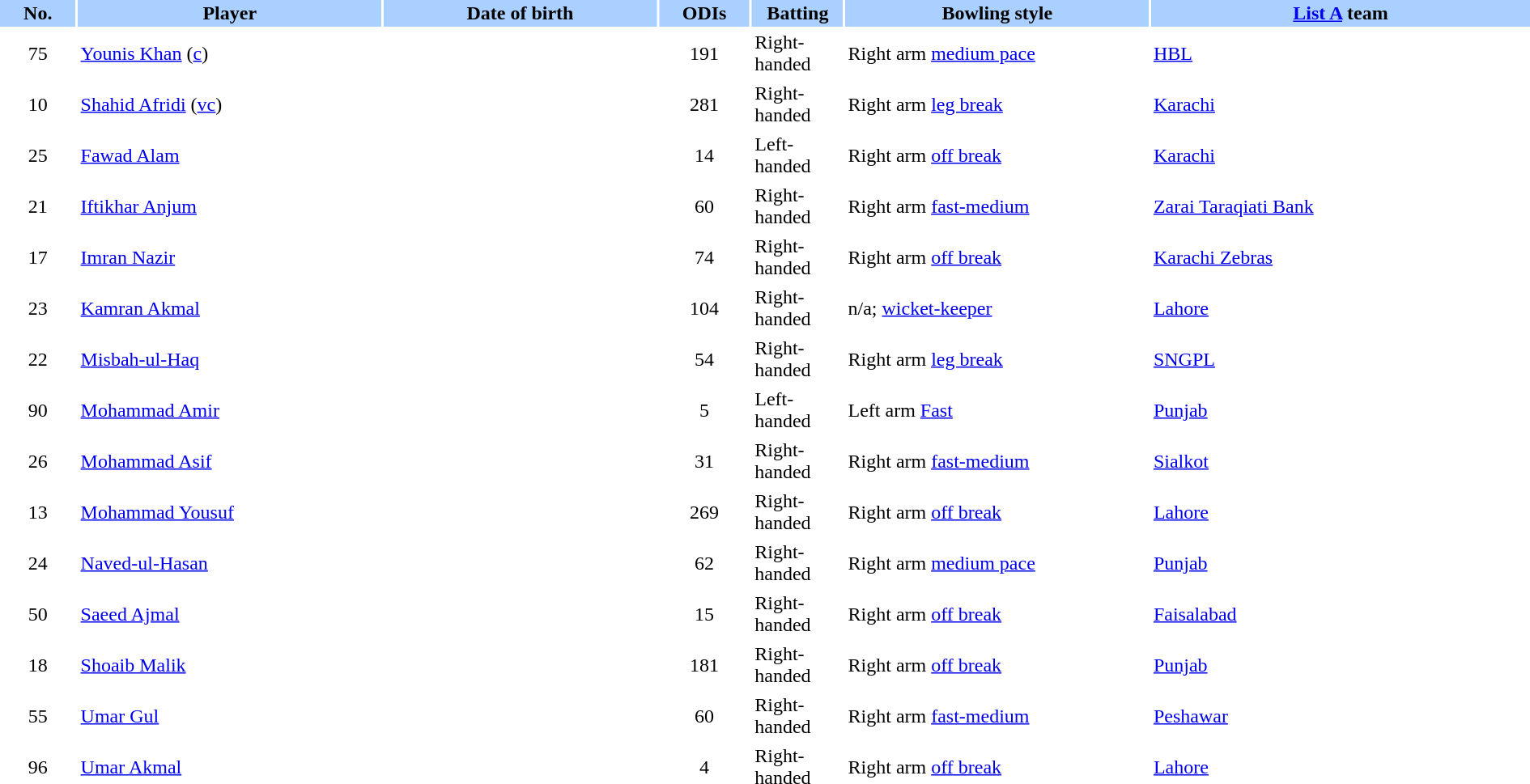<table border="0" cellspacing="2" cellpadding="2" style="width:100%;">
<tr style="background:#aad0ff;">
<th width=5%>No.</th>
<th width="20%">Player</th>
<th width=18%>Date of birth</th>
<th width=6%>ODIs</th>
<th width=6%>Batting</th>
<th width=20%>Bowling style</th>
<th width=25%><a href='#'>List A</a> team</th>
</tr>
<tr>
<td style="text-align:center">75</td>
<td><a href='#'>Younis Khan</a> (<a href='#'>c</a>)</td>
<td></td>
<td style="text-align:center">191</td>
<td>Right-handed</td>
<td>Right arm <a href='#'>medium pace</a></td>
<td> <a href='#'>HBL</a></td>
</tr>
<tr>
<td style="text-align:center">10</td>
<td><a href='#'>Shahid Afridi</a> (<a href='#'>vc</a>)</td>
<td></td>
<td style="text-align:center">281</td>
<td>Right-handed</td>
<td>Right arm <a href='#'>leg break</a></td>
<td> <a href='#'>Karachi</a></td>
</tr>
<tr>
<td style="text-align:center">25</td>
<td><a href='#'>Fawad Alam</a></td>
<td></td>
<td style="text-align:center">14</td>
<td>Left-handed</td>
<td>Right arm <a href='#'>off break</a></td>
<td> <a href='#'>Karachi</a></td>
</tr>
<tr>
<td style="text-align:center">21</td>
<td><a href='#'>Iftikhar Anjum</a></td>
<td></td>
<td style="text-align:center">60</td>
<td>Right-handed</td>
<td>Right arm <a href='#'>fast-medium</a></td>
<td> <a href='#'>Zarai Taraqiati Bank</a></td>
</tr>
<tr>
<td style="text-align:center">17</td>
<td><a href='#'>Imran Nazir</a></td>
<td></td>
<td style="text-align:center">74</td>
<td>Right-handed</td>
<td>Right arm <a href='#'>off break</a></td>
<td> <a href='#'>Karachi Zebras</a></td>
</tr>
<tr>
<td style="text-align:center">23</td>
<td><a href='#'>Kamran Akmal</a></td>
<td></td>
<td style="text-align:center">104</td>
<td>Right-handed</td>
<td>n/a; <a href='#'>wicket-keeper</a></td>
<td> <a href='#'>Lahore</a></td>
</tr>
<tr>
<td style="text-align:center">22</td>
<td><a href='#'>Misbah-ul-Haq</a></td>
<td></td>
<td style="text-align:center">54</td>
<td>Right-handed</td>
<td>Right arm <a href='#'>leg break</a></td>
<td> <a href='#'>SNGPL</a></td>
</tr>
<tr>
<td style="text-align:center">90</td>
<td><a href='#'>Mohammad Amir</a></td>
<td></td>
<td style="text-align:center">5</td>
<td>Left-handed</td>
<td>Left arm <a href='#'>Fast</a></td>
<td> <a href='#'>Punjab</a></td>
</tr>
<tr>
<td style="text-align:center">26</td>
<td><a href='#'>Mohammad Asif</a></td>
<td></td>
<td style="text-align:center">31</td>
<td>Right-handed</td>
<td>Right arm <a href='#'>fast-medium</a></td>
<td> <a href='#'>Sialkot</a></td>
</tr>
<tr>
<td style="text-align:center">13</td>
<td><a href='#'>Mohammad Yousuf</a></td>
<td></td>
<td style="text-align:center">269</td>
<td>Right-handed</td>
<td>Right arm <a href='#'>off break</a></td>
<td> <a href='#'>Lahore</a></td>
</tr>
<tr>
<td style="text-align:center">24</td>
<td><a href='#'>Naved-ul-Hasan</a></td>
<td></td>
<td style="text-align:center">62</td>
<td>Right-handed</td>
<td>Right arm <a href='#'>medium pace</a></td>
<td> <a href='#'>Punjab</a></td>
</tr>
<tr>
<td style="text-align:center">50</td>
<td><a href='#'>Saeed Ajmal</a></td>
<td></td>
<td style="text-align:center">15</td>
<td>Right-handed</td>
<td>Right arm <a href='#'>off break</a></td>
<td> <a href='#'>Faisalabad</a></td>
</tr>
<tr>
<td style="text-align:center">18</td>
<td><a href='#'>Shoaib Malik</a></td>
<td></td>
<td style="text-align:center">181</td>
<td>Right-handed</td>
<td>Right arm <a href='#'>off break</a></td>
<td> <a href='#'>Punjab</a></td>
</tr>
<tr>
<td style="text-align:center">55</td>
<td><a href='#'>Umar Gul</a></td>
<td></td>
<td style="text-align:center">60</td>
<td>Right-handed</td>
<td>Right arm <a href='#'>fast-medium</a></td>
<td> <a href='#'>Peshawar</a></td>
</tr>
<tr>
<td style="text-align:center">96</td>
<td><a href='#'>Umar Akmal</a></td>
<td></td>
<td style="text-align:center">4</td>
<td>Right-handed</td>
<td>Right arm <a href='#'>off break</a></td>
<td> <a href='#'>Lahore</a></td>
</tr>
</table>
